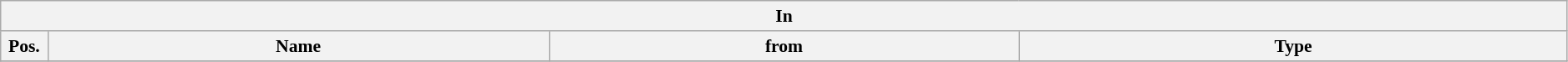<table class="wikitable" style="font-size:90%;width:99%;">
<tr>
<th colspan="4">In</th>
</tr>
<tr>
<th width=3%>Pos.</th>
<th width=32%>Name</th>
<th width=30%>from</th>
<th width=35%>Type</th>
</tr>
<tr>
</tr>
</table>
